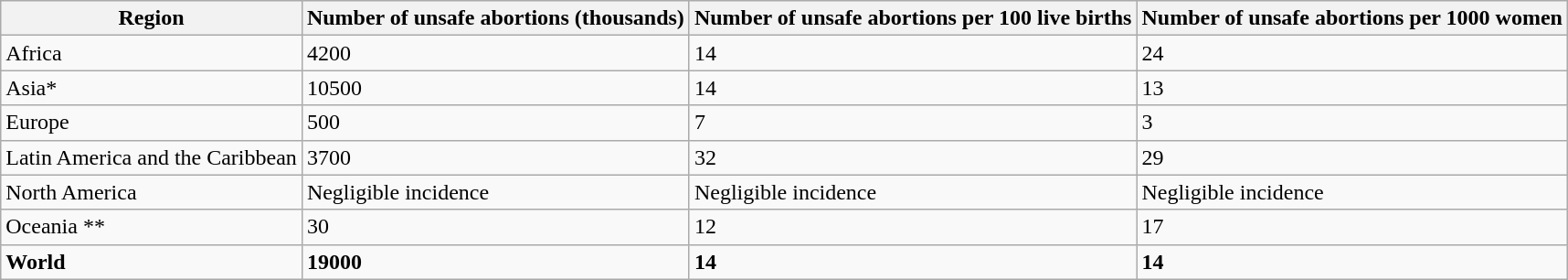<table class="wikitable">
<tr>
<th>Region</th>
<th>Number of unsafe abortions (thousands)</th>
<th>Number of unsafe abortions per 100 live births</th>
<th>Number of unsafe abortions per 1000 women</th>
</tr>
<tr>
<td>Africa</td>
<td>4200</td>
<td>14</td>
<td>24</td>
</tr>
<tr>
<td>Asia*</td>
<td>10500</td>
<td>14</td>
<td>13</td>
</tr>
<tr>
<td>Europe</td>
<td>500</td>
<td>7</td>
<td>3</td>
</tr>
<tr>
<td>Latin America and the Caribbean</td>
<td>3700</td>
<td>32</td>
<td>29</td>
</tr>
<tr>
<td>North America</td>
<td>Negligible incidence</td>
<td>Negligible incidence</td>
<td>Negligible incidence</td>
</tr>
<tr>
<td>Oceania **</td>
<td>30</td>
<td>12</td>
<td>17</td>
</tr>
<tr>
<td><strong>World</strong></td>
<td><strong>19000</strong></td>
<td><strong>14</strong></td>
<td><strong>14</strong></td>
</tr>
</table>
